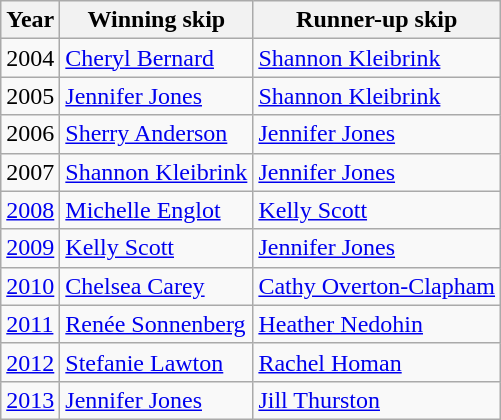<table class="wikitable">
<tr>
<th>Year</th>
<th>Winning skip</th>
<th>Runner-up skip</th>
</tr>
<tr>
<td>2004</td>
<td><a href='#'>Cheryl Bernard</a></td>
<td><a href='#'>Shannon Kleibrink</a></td>
</tr>
<tr>
<td>2005</td>
<td><a href='#'>Jennifer Jones</a></td>
<td><a href='#'>Shannon Kleibrink</a></td>
</tr>
<tr>
<td>2006</td>
<td><a href='#'>Sherry Anderson</a></td>
<td><a href='#'>Jennifer Jones</a></td>
</tr>
<tr>
<td>2007</td>
<td><a href='#'>Shannon Kleibrink</a></td>
<td><a href='#'>Jennifer Jones</a></td>
</tr>
<tr>
<td><a href='#'>2008</a></td>
<td><a href='#'>Michelle Englot</a></td>
<td><a href='#'>Kelly Scott</a></td>
</tr>
<tr>
<td><a href='#'>2009</a></td>
<td><a href='#'>Kelly Scott</a></td>
<td><a href='#'>Jennifer Jones</a></td>
</tr>
<tr>
<td><a href='#'>2010</a></td>
<td><a href='#'>Chelsea Carey</a></td>
<td><a href='#'>Cathy Overton-Clapham</a></td>
</tr>
<tr>
<td><a href='#'>2011</a></td>
<td><a href='#'>Renée Sonnenberg</a></td>
<td><a href='#'>Heather Nedohin</a></td>
</tr>
<tr>
<td><a href='#'>2012</a></td>
<td><a href='#'>Stefanie Lawton</a></td>
<td><a href='#'>Rachel Homan</a></td>
</tr>
<tr>
<td><a href='#'>2013</a></td>
<td><a href='#'>Jennifer Jones</a></td>
<td><a href='#'>Jill Thurston</a></td>
</tr>
</table>
